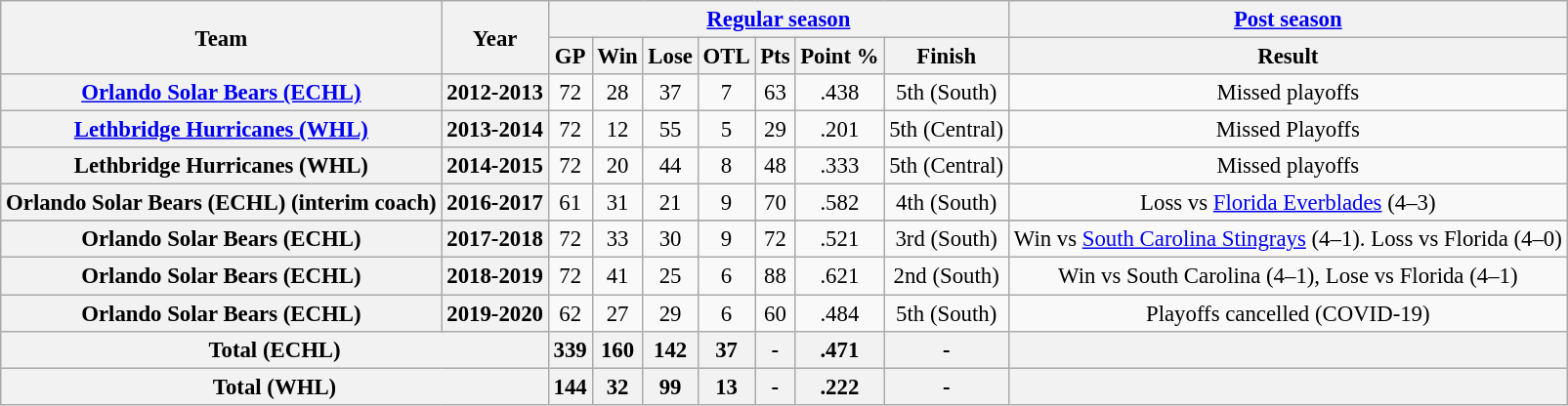<table class="wikitable" style="font-size: 95%; text-align:center;">
<tr>
<th rowspan="2">Team</th>
<th rowspan="2">Year</th>
<th colspan="7"><a href='#'>Regular season</a></th>
<th><a href='#'>Post season</a></th>
</tr>
<tr>
<th>GP</th>
<th>Win</th>
<th>Lose</th>
<th>OTL</th>
<th>Pts</th>
<th>Point %</th>
<th>Finish</th>
<th>Result</th>
</tr>
<tr>
<th><a href='#'>Orlando Solar Bears (ECHL)</a></th>
<th>2012-2013</th>
<td>72</td>
<td>28</td>
<td>37</td>
<td>7</td>
<td>63</td>
<td>.438</td>
<td>5th (South)</td>
<td>Missed playoffs</td>
</tr>
<tr>
<th><a href='#'>Lethbridge Hurricanes (WHL)</a></th>
<th>2013-2014</th>
<td>72</td>
<td>12</td>
<td>55</td>
<td>5</td>
<td>29</td>
<td>.201</td>
<td>5th (Central)</td>
<td>Missed Playoffs</td>
</tr>
<tr>
<th>Lethbridge Hurricanes (WHL)</th>
<th>2014-2015</th>
<td>72</td>
<td>20</td>
<td>44</td>
<td>8</td>
<td>48</td>
<td>.333</td>
<td>5th (Central)</td>
<td>Missed playoffs</td>
</tr>
<tr>
<th>Orlando Solar Bears (ECHL)  (interim coach)</th>
<th>2016-2017</th>
<td>61</td>
<td>31</td>
<td>21</td>
<td>9</td>
<td>70</td>
<td>.582</td>
<td>4th (South)</td>
<td>Loss vs <a href='#'>Florida Everblades</a> (4–3)</td>
</tr>
<tr>
</tr>
<tr>
<th>Orlando Solar Bears (ECHL)</th>
<th>2017-2018</th>
<td>72</td>
<td>33</td>
<td>30</td>
<td>9</td>
<td>72</td>
<td>.521</td>
<td>3rd (South)</td>
<td>Win vs <a href='#'>South Carolina Stingrays</a> (4–1). Loss vs Florida (4–0)</td>
</tr>
<tr>
<th>Orlando Solar Bears (ECHL)</th>
<th>2018-2019</th>
<td>72</td>
<td>41</td>
<td>25</td>
<td>6</td>
<td>88</td>
<td>.621</td>
<td>2nd (South)</td>
<td>Win vs South Carolina (4–1), Lose vs Florida (4–1)</td>
</tr>
<tr>
<th>Orlando Solar Bears (ECHL)</th>
<th>2019-2020</th>
<td>62</td>
<td>27</td>
<td>29</td>
<td>6</td>
<td>60</td>
<td>.484</td>
<td>5th (South)</td>
<td>Playoffs cancelled (COVID-19)</td>
</tr>
<tr>
<th colspan="2">Total (ECHL)</th>
<th>339</th>
<th>160</th>
<th>142</th>
<th>37</th>
<th>-</th>
<th>.471</th>
<th>-</th>
<th></th>
</tr>
<tr>
<th colspan="2">Total (WHL)</th>
<th>144</th>
<th>32</th>
<th>99</th>
<th>13</th>
<th>-</th>
<th>.222</th>
<th>-</th>
<th></th>
</tr>
</table>
